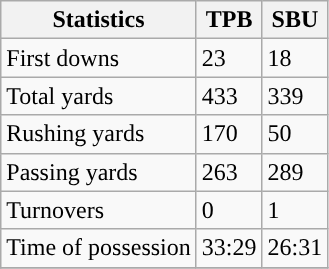<table class="wikitable" style="float: left;">
<tr>
<th>Statistics</th>
<th>TPB</th>
<th>SBU</th>
</tr>
<tr>
<td>First downs</td>
<td>23</td>
<td>18</td>
</tr>
<tr>
<td>Total yards</td>
<td>433</td>
<td>339</td>
</tr>
<tr>
<td>Rushing yards</td>
<td>170</td>
<td>50</td>
</tr>
<tr>
<td>Passing yards</td>
<td>263</td>
<td>289</td>
</tr>
<tr>
<td>Turnovers</td>
<td>0</td>
<td>1</td>
</tr>
<tr>
<td>Time of possession</td>
<td>33:29</td>
<td>26:31</td>
</tr>
<tr>
</tr>
</table>
